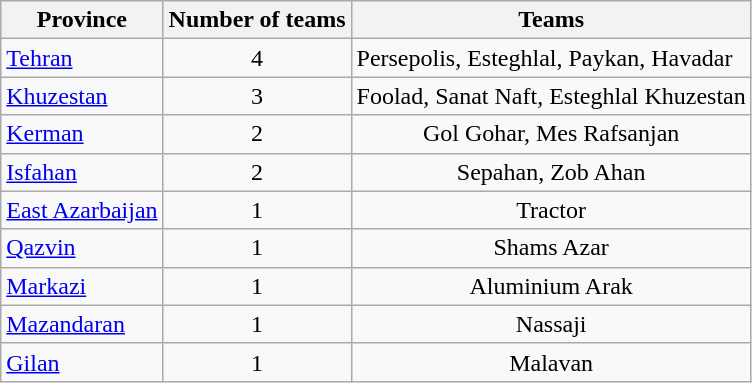<table class="wikitable">
<tr>
<th>Province</th>
<th>Number of teams</th>
<th>Teams</th>
</tr>
<tr>
<td><a href='#'>Tehran</a></td>
<td align="center">4</td>
<td alighn="center">Persepolis, Esteghlal, Paykan, Havadar</td>
</tr>
<tr>
<td><a href='#'>Khuzestan</a></td>
<td align="center">3</td>
<td align="center">Foolad, Sanat Naft, Esteghlal Khuzestan</td>
</tr>
<tr>
<td><a href='#'>Kerman</a></td>
<td align="center">2</td>
<td align="center">Gol Gohar, Mes Rafsanjan</td>
</tr>
<tr>
<td><a href='#'>Isfahan</a></td>
<td align="center">2</td>
<td align="center">Sepahan, Zob Ahan</td>
</tr>
<tr>
<td><a href='#'>East Azarbaijan</a></td>
<td align="center">1</td>
<td align="center">Tractor</td>
</tr>
<tr>
<td><a href='#'>Qazvin</a></td>
<td align="center">1</td>
<td align="center">Shams Azar</td>
</tr>
<tr>
<td><a href='#'>Markazi</a></td>
<td align="center">1</td>
<td align="center">Aluminium Arak</td>
</tr>
<tr>
<td><a href='#'>Mazandaran</a></td>
<td align="center">1</td>
<td align="center">Nassaji</td>
</tr>
<tr>
<td><a href='#'>Gilan</a></td>
<td align="center">1</td>
<td align="center">Malavan</td>
</tr>
</table>
